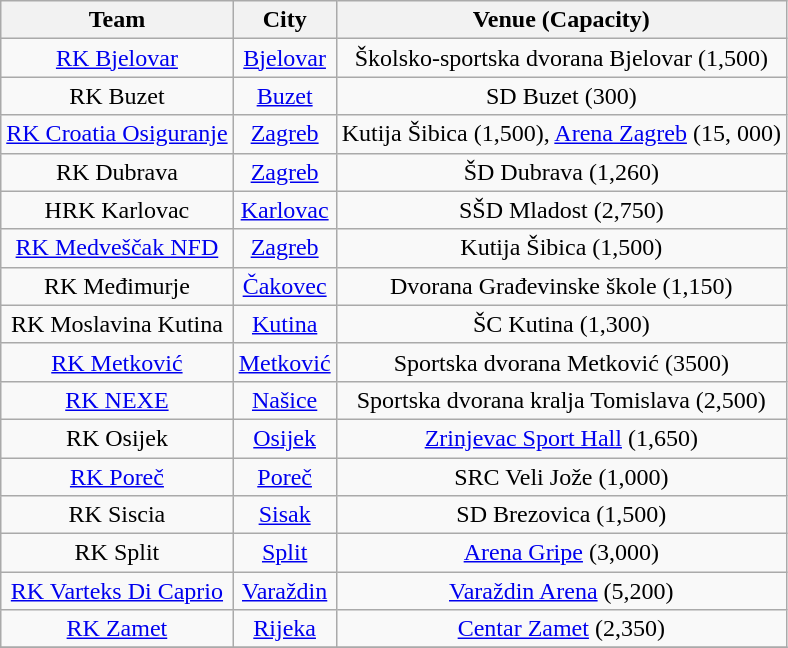<table class="wikitable sortable" style="text-align: center;">
<tr>
<th rowspan=1>Team</th>
<th rowspan=1>City</th>
<th rowspan=1>Venue (Capacity)</th>
</tr>
<tr>
<td><a href='#'>RK Bjelovar</a></td>
<td><a href='#'>Bjelovar</a></td>
<td>Školsko-sportska dvorana Bjelovar (1,500)</td>
</tr>
<tr>
<td>RK Buzet</td>
<td><a href='#'>Buzet</a></td>
<td>SD Buzet (300)</td>
</tr>
<tr>
<td><a href='#'>RK Croatia Osiguranje</a></td>
<td><a href='#'>Zagreb</a></td>
<td>Kutija Šibica (1,500), <a href='#'>Arena Zagreb</a> (15, 000)</td>
</tr>
<tr>
<td>RK Dubrava</td>
<td><a href='#'>Zagreb</a></td>
<td>ŠD Dubrava (1,260)</td>
</tr>
<tr>
<td>HRK Karlovac</td>
<td><a href='#'>Karlovac</a></td>
<td>SŠD Mladost (2,750)</td>
</tr>
<tr>
<td><a href='#'>RK Medveščak NFD</a></td>
<td><a href='#'>Zagreb</a></td>
<td>Kutija Šibica (1,500)</td>
</tr>
<tr>
<td>RK Međimurje</td>
<td><a href='#'>Čakovec</a></td>
<td>Dvorana Građevinske škole (1,150)</td>
</tr>
<tr>
<td>RK Moslavina Kutina</td>
<td><a href='#'>Kutina</a></td>
<td>ŠC Kutina (1,300)</td>
</tr>
<tr>
<td><a href='#'>RK Metković</a></td>
<td><a href='#'>Metković</a></td>
<td>Sportska dvorana Metković (3500)</td>
</tr>
<tr>
<td><a href='#'>RK NEXE</a></td>
<td><a href='#'>Našice</a></td>
<td>Sportska dvorana kralja Tomislava (2,500)</td>
</tr>
<tr>
<td>RK Osijek</td>
<td><a href='#'>Osijek</a></td>
<td><a href='#'>Zrinjevac Sport Hall</a> (1,650)</td>
</tr>
<tr>
<td><a href='#'>RK Poreč</a></td>
<td><a href='#'>Poreč</a></td>
<td>SRC Veli Jože (1,000)</td>
</tr>
<tr>
<td>RK Siscia</td>
<td><a href='#'>Sisak</a></td>
<td>SD Brezovica (1,500)</td>
</tr>
<tr>
<td>RK Split</td>
<td><a href='#'>Split</a></td>
<td><a href='#'>Arena Gripe</a> (3,000)</td>
</tr>
<tr>
<td><a href='#'>RK Varteks Di Caprio</a></td>
<td><a href='#'>Varaždin</a></td>
<td><a href='#'>Varaždin Arena</a> (5,200)</td>
</tr>
<tr>
<td><a href='#'>RK Zamet</a></td>
<td><a href='#'>Rijeka</a></td>
<td><a href='#'>Centar Zamet</a> (2,350)</td>
</tr>
<tr>
</tr>
</table>
